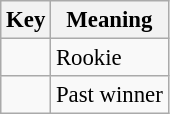<table class="wikitable" style="font-size: 95%;">
<tr>
<th>Key</th>
<th>Meaning</th>
</tr>
<tr>
<td align="center"><strong></strong></td>
<td>Rookie</td>
</tr>
<tr>
<td align="center"><strong></strong></td>
<td>Past winner</td>
</tr>
</table>
